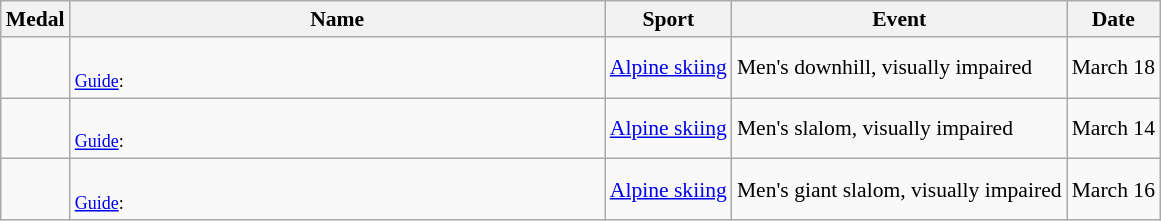<table class="wikitable sortable" style="font-size:90%">
<tr>
<th>Medal</th>
<th width=350px>Name</th>
<th>Sport</th>
<th>Event</th>
<th>Date</th>
</tr>
<tr>
<td></td>
<td><br><small><a href='#'>Guide</a>: </small></td>
<td><a href='#'>Alpine skiing</a></td>
<td>Men's downhill, visually impaired</td>
<td>March 18</td>
</tr>
<tr>
<td></td>
<td><br><small><a href='#'>Guide</a>: </small></td>
<td><a href='#'>Alpine skiing</a></td>
<td>Men's slalom, visually impaired</td>
<td>March 14</td>
</tr>
<tr>
<td></td>
<td><br><small><a href='#'>Guide</a>: </small></td>
<td><a href='#'>Alpine skiing</a></td>
<td>Men's giant slalom, visually impaired</td>
<td>March 16</td>
</tr>
</table>
